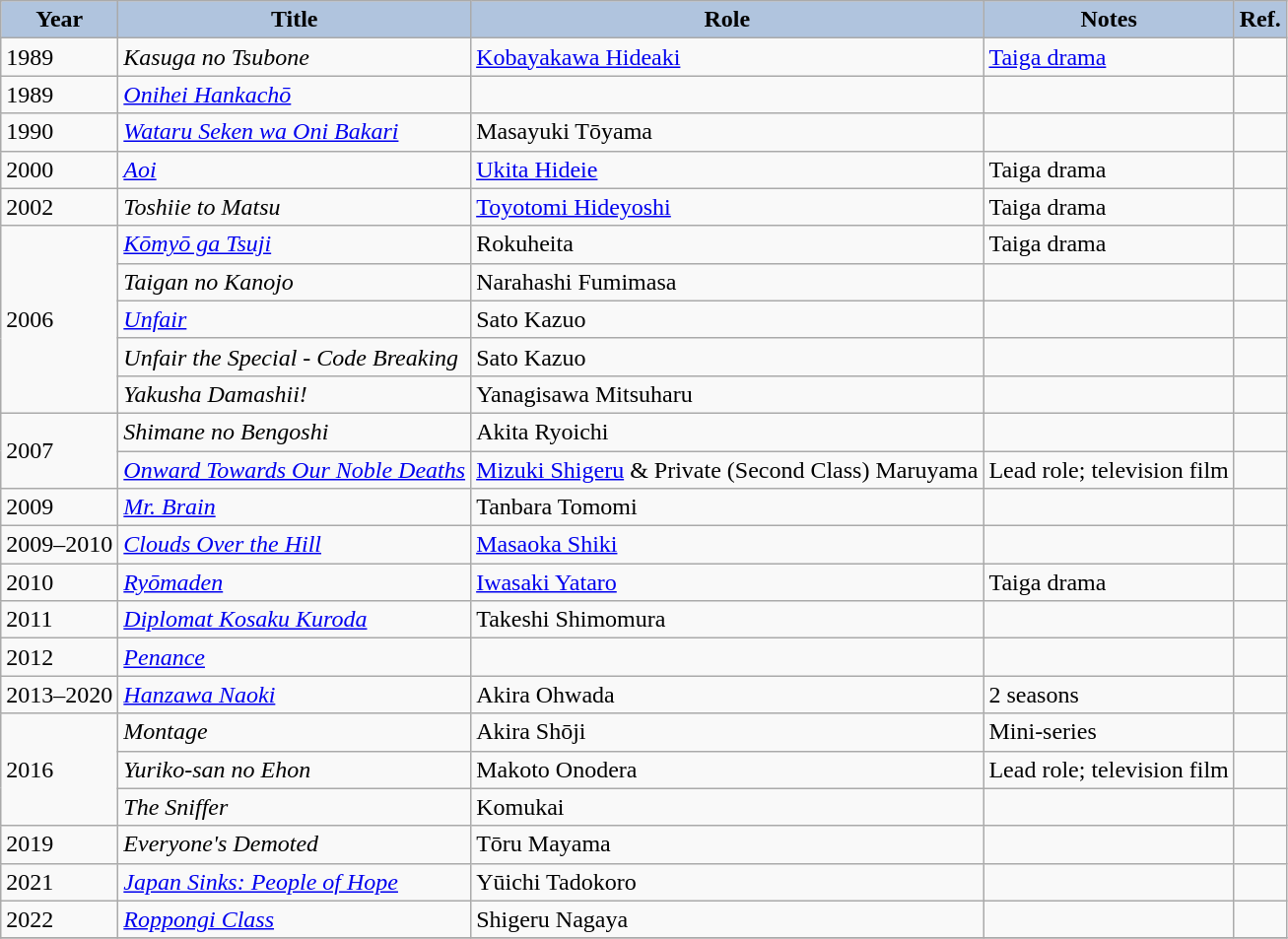<table class="wikitable" style="font-size: 100%;">
<tr>
<th style="background:#B0C4DE;">Year</th>
<th style="background:#B0C4DE;">Title</th>
<th style="background:#B0C4DE;">Role</th>
<th style="background:#B0C4DE;">Notes</th>
<th style="background:#B0C4DE;">Ref.</th>
</tr>
<tr>
<td>1989</td>
<td><em>Kasuga no Tsubone</em></td>
<td><a href='#'>Kobayakawa Hideaki</a></td>
<td><a href='#'>Taiga drama</a></td>
<td></td>
</tr>
<tr>
<td>1989</td>
<td><em><a href='#'>Onihei Hankachō</a></em></td>
<td></td>
<td></td>
<td></td>
</tr>
<tr>
<td>1990</td>
<td><em><a href='#'>Wataru Seken wa Oni Bakari</a></em></td>
<td>Masayuki Tōyama</td>
<td></td>
<td></td>
</tr>
<tr>
<td>2000</td>
<td><em><a href='#'>Aoi</a></em></td>
<td><a href='#'>Ukita Hideie</a></td>
<td>Taiga drama</td>
<td></td>
</tr>
<tr>
<td>2002</td>
<td><em>Toshiie to Matsu</em></td>
<td><a href='#'>Toyotomi Hideyoshi</a></td>
<td>Taiga drama</td>
<td></td>
</tr>
<tr>
<td rowspan="5">2006</td>
<td><em><a href='#'>Kōmyō ga Tsuji</a></em></td>
<td>Rokuheita</td>
<td>Taiga drama</td>
<td></td>
</tr>
<tr>
<td><em>Taigan no Kanojo</em></td>
<td>Narahashi Fumimasa</td>
<td></td>
<td></td>
</tr>
<tr>
<td><em><a href='#'>Unfair</a></em></td>
<td>Sato Kazuo</td>
<td></td>
<td></td>
</tr>
<tr>
<td><em>Unfair the Special - Code Breaking</em></td>
<td>Sato Kazuo</td>
<td></td>
<td></td>
</tr>
<tr>
<td><em>Yakusha Damashii!</em></td>
<td>Yanagisawa Mitsuharu</td>
<td></td>
<td></td>
</tr>
<tr>
<td rowspan="2">2007</td>
<td><em>Shimane no Bengoshi</em></td>
<td>Akita Ryoichi</td>
<td></td>
<td></td>
</tr>
<tr>
<td><em><a href='#'>Onward Towards Our Noble Deaths</a></em></td>
<td><a href='#'>Mizuki Shigeru</a> & Private (Second Class) Maruyama</td>
<td>Lead role; television film</td>
<td></td>
</tr>
<tr>
<td rowspan="1">2009</td>
<td><em><a href='#'>Mr. Brain</a></em></td>
<td>Tanbara Tomomi</td>
<td></td>
<td></td>
</tr>
<tr>
<td>2009–2010</td>
<td><em><a href='#'>Clouds Over the Hill</a></em></td>
<td><a href='#'>Masaoka Shiki</a></td>
<td></td>
<td></td>
</tr>
<tr>
<td>2010</td>
<td><em><a href='#'>Ryōmaden</a></em></td>
<td><a href='#'>Iwasaki Yataro</a></td>
<td>Taiga drama</td>
<td></td>
</tr>
<tr>
<td>2011</td>
<td><em><a href='#'>Diplomat Kosaku Kuroda</a></em></td>
<td>Takeshi Shimomura</td>
<td></td>
<td></td>
</tr>
<tr>
<td>2012</td>
<td><em><a href='#'>Penance</a></em></td>
<td></td>
<td></td>
<td></td>
</tr>
<tr>
<td>2013–2020</td>
<td><em><a href='#'>Hanzawa Naoki</a></em></td>
<td>Akira Ohwada</td>
<td>2 seasons</td>
<td></td>
</tr>
<tr>
<td rowspan="3">2016</td>
<td><em>Montage</em></td>
<td>Akira Shōji</td>
<td>Mini-series</td>
<td></td>
</tr>
<tr>
<td><em>Yuriko-san no Ehon</em></td>
<td>Makoto Onodera</td>
<td>Lead role; television film</td>
<td></td>
</tr>
<tr>
<td><em>The Sniffer</em></td>
<td>Komukai</td>
<td></td>
<td></td>
</tr>
<tr>
<td>2019</td>
<td><em>Everyone's Demoted</em></td>
<td>Tōru Mayama</td>
<td></td>
<td></td>
</tr>
<tr>
<td rowspan="1">2021</td>
<td><em><a href='#'>Japan Sinks: People of Hope</a></em></td>
<td>Yūichi Tadokoro</td>
<td></td>
<td></td>
</tr>
<tr>
<td rowspan="1">2022</td>
<td><em><a href='#'>Roppongi Class</a></em></td>
<td>Shigeru Nagaya</td>
<td></td>
<td></td>
</tr>
<tr>
</tr>
</table>
